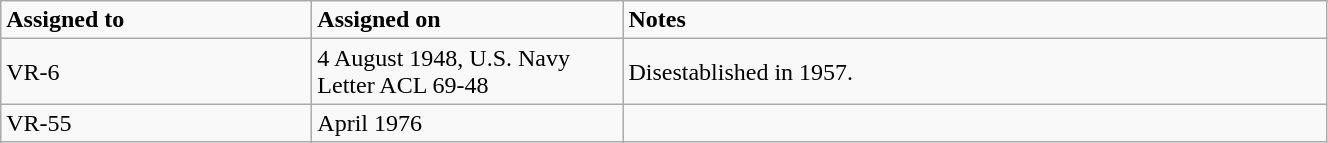<table class="wikitable" style="width: 70%;">
<tr>
<td style="width: 200px;"><strong>Assigned to</strong></td>
<td style="width: 200px;"><strong>Assigned on</strong></td>
<td><strong>Notes</strong></td>
</tr>
<tr>
<td>VR-6</td>
<td>4 August 1948, U.S. Navy Letter ACL 69-48</td>
<td>Disestablished in 1957.</td>
</tr>
<tr>
<td>VR-55</td>
<td>April 1976</td>
<td></td>
</tr>
</table>
